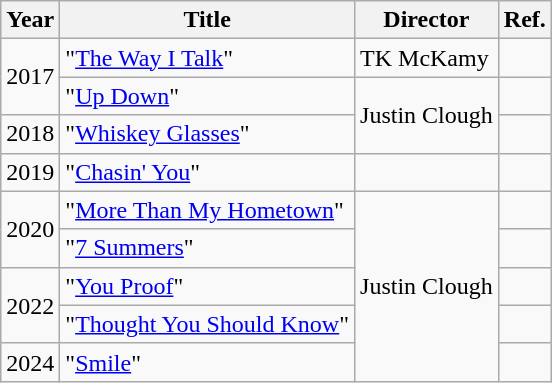<table class="wikitable">
<tr>
<th scope="col">Year</th>
<th scope="col">Title</th>
<th scope="col">Director</th>
<th>Ref.</th>
</tr>
<tr>
<td rowspan="2">2017</td>
<td>"<a href='#'>The Way I Talk</a>"</td>
<td>TK McKamy</td>
<td></td>
</tr>
<tr>
<td>"<a href='#'>Up Down</a>" </td>
<td rowspan="2">Justin Clough</td>
<td></td>
</tr>
<tr>
<td>2018</td>
<td>"<a href='#'>Whiskey Glasses</a>"</td>
<td></td>
</tr>
<tr>
<td>2019</td>
<td>"<a href='#'>Chasin' You</a>"</td>
<td></td>
<td></td>
</tr>
<tr>
<td rowspan="2">2020</td>
<td>"<a href='#'>More Than My Hometown</a>"</td>
<td rowspan="5">Justin Clough</td>
<td></td>
</tr>
<tr>
<td>"<a href='#'>7 Summers</a>"</td>
<td></td>
</tr>
<tr>
<td rowspan="2">2022</td>
<td>"<a href='#'>You Proof</a>"</td>
<td></td>
</tr>
<tr>
<td>"<a href='#'>Thought You Should Know</a>"</td>
<td></td>
</tr>
<tr>
<td>2024</td>
<td>"<a href='#'>Smile</a>"</td>
<td></td>
</tr>
</table>
